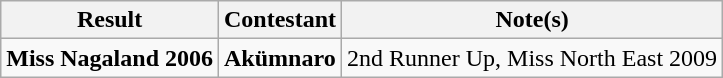<table class="wikitable">
<tr>
<th>Result</th>
<th>Contestant</th>
<th>Note(s)</th>
</tr>
<tr>
<td><strong>Miss Nagaland 2006</strong></td>
<td><strong>Akümnaro</strong></td>
<td>2nd Runner Up, Miss North East 2009</td>
</tr>
</table>
